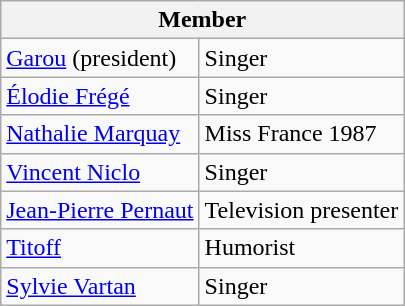<table class="wikitable">
<tr>
<th scope=col colspan="2">Member</th>
</tr>
<tr>
<td><a href='#'>Garou</a> (president)</td>
<td>Singer</td>
</tr>
<tr>
<td><a href='#'>Élodie Frégé</a></td>
<td>Singer</td>
</tr>
<tr>
<td><a href='#'>Nathalie Marquay</a></td>
<td>Miss France 1987</td>
</tr>
<tr>
<td><a href='#'>Vincent Niclo</a></td>
<td>Singer</td>
</tr>
<tr>
<td><a href='#'>Jean-Pierre Pernaut</a></td>
<td>Television presenter</td>
</tr>
<tr>
<td><a href='#'>Titoff</a></td>
<td>Humorist</td>
</tr>
<tr>
<td><a href='#'>Sylvie Vartan</a></td>
<td>Singer</td>
</tr>
</table>
